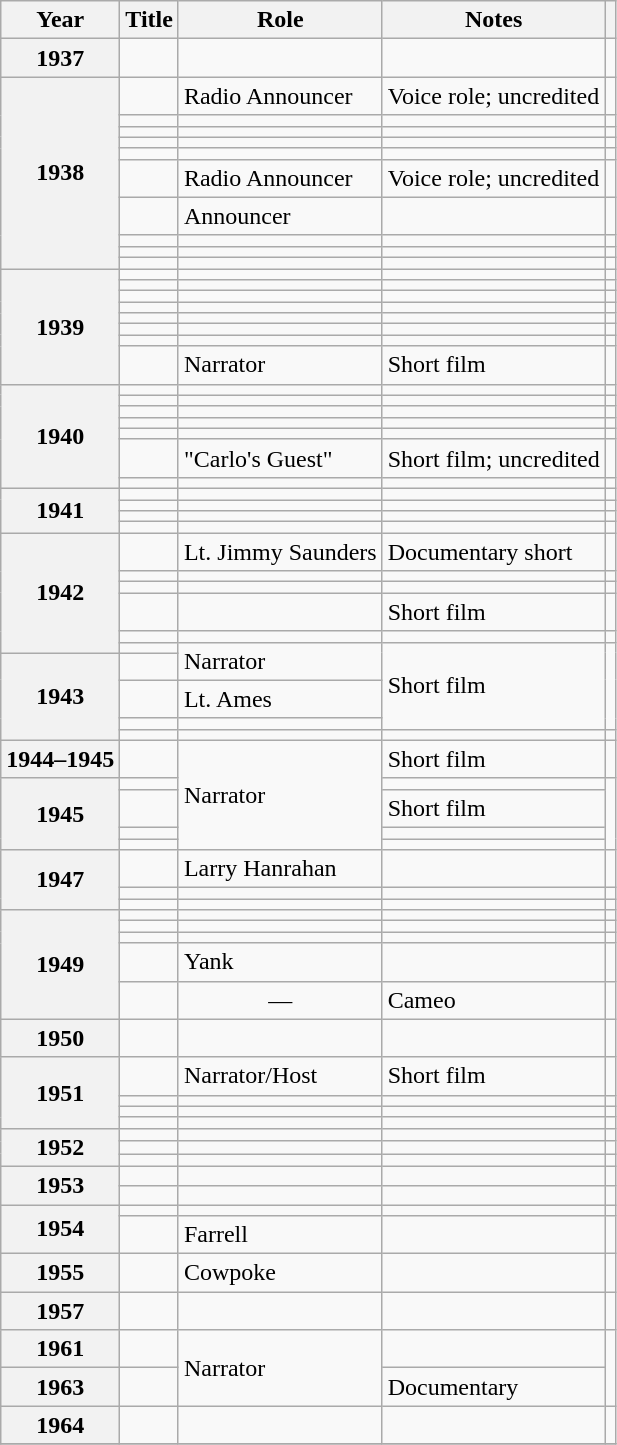<table class="wikitable plainrowheaders sortable">
<tr>
<th scope="col">Year</th>
<th scope="col">Title</th>
<th scope="col">Role</th>
<th scope="col" class="unsortable">Notes</th>
<th scope="col" class="unsortable"></th>
</tr>
<tr>
<th scope="row">1937</th>
<td><em></em></td>
<td></td>
<td></td>
<td style="text-align:center;"></td>
</tr>
<tr>
<th rowspan="10" scope="row">1938</th>
<td><em></em></td>
<td>Radio Announcer</td>
<td>Voice role; uncredited</td>
<td style="text-align:center;"></td>
</tr>
<tr>
<td><em></em></td>
<td></td>
<td></td>
<td style="text-align:center;"></td>
</tr>
<tr>
<td><em></em></td>
<td></td>
<td></td>
<td style="text-align:center;"></td>
</tr>
<tr>
<td><em></em></td>
<td></td>
<td></td>
<td style="text-align:center;"></td>
</tr>
<tr>
<td><em></em></td>
<td></td>
<td></td>
<td style="text-align:center;"></td>
</tr>
<tr>
<td><em></em></td>
<td>Radio Announcer</td>
<td>Voice role; uncredited</td>
<td style="text-align:center;"></td>
</tr>
<tr>
<td><em></em></td>
<td>Announcer</td>
<td></td>
<td style="text-align:center;"></td>
</tr>
<tr>
<td><em></em></td>
<td></td>
<td></td>
<td style="text-align:center;"></td>
</tr>
<tr>
<td><em></em></td>
<td></td>
<td></td>
<td style="text-align:center;"></td>
</tr>
<tr>
<td><em></em></td>
<td></td>
<td></td>
<td style="text-align:center;"></td>
</tr>
<tr>
<th rowspan="8" scope="row">1939</th>
<td><em></em></td>
<td></td>
<td></td>
<td style="text-align:center;"></td>
</tr>
<tr>
<td><em></em></td>
<td></td>
<td></td>
<td style="text-align:center;"></td>
</tr>
<tr>
<td><em></em></td>
<td></td>
<td></td>
<td style="text-align:center;"></td>
</tr>
<tr>
<td><em></em></td>
<td></td>
<td></td>
<td style="text-align:center;"></td>
</tr>
<tr>
<td><em></em></td>
<td></td>
<td></td>
<td style="text-align:center;"></td>
</tr>
<tr>
<td><em></em></td>
<td></td>
<td></td>
<td style="text-align:center;"></td>
</tr>
<tr>
<td><em></em></td>
<td></td>
<td></td>
<td style="text-align:center;"></td>
</tr>
<tr>
<td><em></em></td>
<td>Narrator</td>
<td>Short film</td>
<td style="text-align:center;"></td>
</tr>
<tr>
<th rowspan="7" scope="row">1940</th>
<td><em></em></td>
<td></td>
<td></td>
<td style="text-align:center;"></td>
</tr>
<tr>
<td><em></em></td>
<td></td>
<td></td>
<td style="text-align:center;"></td>
</tr>
<tr>
<td><em></em></td>
<td></td>
<td></td>
<td style="text-align:center;"></td>
</tr>
<tr>
<td><em></em></td>
<td></td>
<td></td>
<td style="text-align:center;"></td>
</tr>
<tr>
<td><em></em></td>
<td></td>
<td></td>
<td style="text-align:center;"></td>
</tr>
<tr>
<td><em></em></td>
<td>"Carlo's Guest"</td>
<td>Short film; uncredited</td>
<td style="text-align:center;"></td>
</tr>
<tr>
<td><em></em></td>
<td></td>
<td></td>
<td style="text-align:center;"></td>
</tr>
<tr>
<th rowspan="4" scope="row">1941</th>
<td><em></em></td>
<td></td>
<td></td>
<td style="text-align:center;"></td>
</tr>
<tr>
<td><em></em></td>
<td></td>
<td></td>
<td style="text-align:center;"></td>
</tr>
<tr>
<td><em></em></td>
<td></td>
<td></td>
<td style="text-align:center;"></td>
</tr>
<tr>
<td><em></em></td>
<td></td>
<td></td>
<td style="text-align:center;"></td>
</tr>
<tr>
<th rowspan="6" scope="row">1942</th>
<td><em></em></td>
<td>Lt. Jimmy Saunders</td>
<td>Documentary short</td>
<td style="text-align:center;"></td>
</tr>
<tr>
<td><em></em></td>
<td></td>
<td></td>
<td style="text-align:center;"></td>
</tr>
<tr>
<td><em></em></td>
<td></td>
<td></td>
<td style="text-align:center;"></td>
</tr>
<tr>
<td><em></em></td>
<td></td>
<td>Short film</td>
<td style="text-align:center;"></td>
</tr>
<tr>
<td><em></em></td>
<td></td>
<td></td>
<td style="text-align:center;"></td>
</tr>
<tr>
<td><em></em></td>
<td rowspan="2">Narrator</td>
<td rowspan="4">Short film</td>
<td rowspan="4" style="text-align:center;"></td>
</tr>
<tr>
<th rowspan="4" scope="row">1943</th>
<td><em></em></td>
</tr>
<tr>
<td><em></em></td>
<td>Lt. Ames</td>
</tr>
<tr>
<td><em></em></td>
<td></td>
</tr>
<tr>
<td><em></em></td>
<td></td>
<td></td>
<td style="text-align:center;"></td>
</tr>
<tr>
<th scope="row">1944–1945</th>
<td><em></em></td>
<td rowspan="5">Narrator</td>
<td>Short film</td>
<td style="text-align:center;"></td>
</tr>
<tr>
<th rowspan="4" scope="row">1945</th>
<td><em></em></td>
<td></td>
<td rowspan="4" style="text-align:center;"></td>
</tr>
<tr>
<td><em></em></td>
<td>Short film</td>
</tr>
<tr>
<td><em></em></td>
<td></td>
</tr>
<tr>
<td><em></em></td>
<td></td>
</tr>
<tr>
<th rowspan="3" scope="row">1947</th>
<td><em></em></td>
<td>Larry Hanrahan</td>
<td></td>
<td style="text-align:center;"></td>
</tr>
<tr>
<td><em></em></td>
<td></td>
<td></td>
<td style="text-align:center;"></td>
</tr>
<tr>
<td><em></em></td>
<td></td>
<td></td>
<td style="text-align:center;"></td>
</tr>
<tr>
<th rowspan="5" scope="row">1949</th>
<td><em></em></td>
<td></td>
<td></td>
<td style="text-align:center;"></td>
</tr>
<tr>
<td><em></em></td>
<td></td>
<td></td>
<td style="text-align:center;"></td>
</tr>
<tr>
<td><em></em></td>
<td></td>
<td></td>
<td style="text-align:center;"></td>
</tr>
<tr>
<td><em></em></td>
<td>Yank</td>
<td></td>
<td style="text-align:center;"></td>
</tr>
<tr>
<td><em></em></td>
<td style="text-align:center;">—</td>
<td>Cameo</td>
<td style="text-align:center;"></td>
</tr>
<tr>
<th scope="row">1950</th>
<td><em></em></td>
<td></td>
<td></td>
<td style="text-align:center;"></td>
</tr>
<tr>
<th rowspan="4" scope="row">1951</th>
<td><em></em></td>
<td>Narrator/Host</td>
<td>Short film</td>
<td style="text-align:center;"></td>
</tr>
<tr>
<td><em></em></td>
<td></td>
<td></td>
<td style="text-align:center;"></td>
</tr>
<tr>
<td><em></em></td>
<td></td>
<td></td>
<td style="text-align:center;"></td>
</tr>
<tr>
<td><em></em></td>
<td></td>
<td></td>
<td style="text-align:center;"></td>
</tr>
<tr>
<th rowspan="3" scope="row">1952</th>
<td><em></em></td>
<td></td>
<td></td>
<td style="text-align:center;"></td>
</tr>
<tr>
<td><em></em></td>
<td></td>
<td></td>
<td style="text-align:center;"></td>
</tr>
<tr>
<td><em></em></td>
<td></td>
<td></td>
<td style="text-align:center;"></td>
</tr>
<tr>
<th rowspan="2" scope="row">1953</th>
<td><em></em></td>
<td></td>
<td></td>
<td style="text-align:center;"></td>
</tr>
<tr>
<td><em></em></td>
<td></td>
<td></td>
<td style="text-align:center;"></td>
</tr>
<tr>
<th rowspan="2" scope="row">1954</th>
<td><em></em></td>
<td></td>
<td></td>
<td style="text-align:center;"></td>
</tr>
<tr>
<td><em></em></td>
<td>Farrell</td>
<td></td>
<td style="text-align:center;"></td>
</tr>
<tr>
<th scope="row">1955</th>
<td><em></em></td>
<td>Cowpoke</td>
<td></td>
<td style="text-align:center;"></td>
</tr>
<tr>
<th scope="row">1957</th>
<td><em></em></td>
<td></td>
<td></td>
<td style="text-align:center;"></td>
</tr>
<tr>
<th scope="row">1961</th>
<td><em></em></td>
<td rowspan="2">Narrator</td>
<td></td>
<td rowspan="2" style="text-align:center;"></td>
</tr>
<tr>
<th scope="row">1963</th>
<td><em></em></td>
<td>Documentary</td>
</tr>
<tr>
<th scope="row">1964</th>
<td><em></em></td>
<td></td>
<td></td>
<td style="text-align:center;"></td>
</tr>
<tr>
</tr>
</table>
